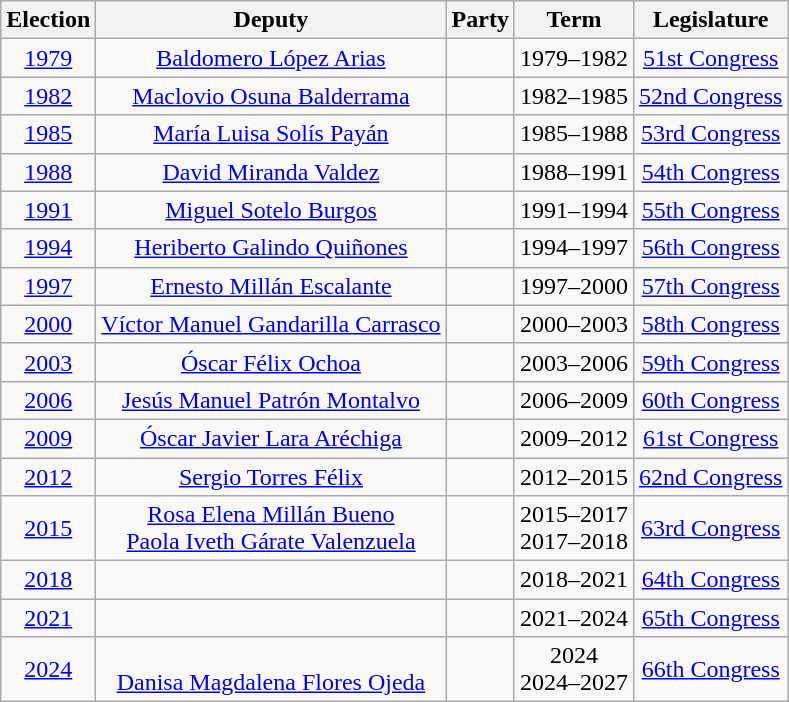<table class="wikitable sortable" style="text-align: center">
<tr>
<th>Election</th>
<th class="unsortable">Deputy</th>
<th class="unsortable">Party</th>
<th class="unsortable">Term</th>
<th class="unsortable">Legislature</th>
</tr>
<tr>
<td><a href='#'>1979</a></td>
<td><a href='#'>Baldomero López Arias</a></td>
<td></td>
<td>1979–1982</td>
<td><a href='#'>51st Congress</a></td>
</tr>
<tr>
<td><a href='#'>1982</a></td>
<td><a href='#'>Maclovio Osuna Balderrama</a></td>
<td></td>
<td>1982–1985</td>
<td><a href='#'>52nd Congress</a></td>
</tr>
<tr>
<td><a href='#'>1985</a></td>
<td><a href='#'>María Luisa Solís Payán</a></td>
<td></td>
<td>1985–1988</td>
<td><a href='#'>53rd Congress</a></td>
</tr>
<tr>
<td><a href='#'>1988</a></td>
<td><a href='#'>David Miranda Valdez</a></td>
<td></td>
<td>1988–1991</td>
<td><a href='#'>54th Congress</a></td>
</tr>
<tr>
<td><a href='#'>1991</a></td>
<td><a href='#'>Miguel Sotelo Burgos</a></td>
<td></td>
<td>1991–1994</td>
<td><a href='#'>55th Congress</a></td>
</tr>
<tr>
<td><a href='#'>1994</a></td>
<td><a href='#'>Heriberto Galindo Quiñones</a></td>
<td></td>
<td>1994–1997</td>
<td><a href='#'>56th Congress</a></td>
</tr>
<tr>
<td><a href='#'>1997</a></td>
<td><a href='#'>Ernesto Millán Escalante</a></td>
<td></td>
<td>1997–2000</td>
<td><a href='#'>57th Congress</a></td>
</tr>
<tr>
<td><a href='#'>2000</a></td>
<td><a href='#'>Víctor Manuel Gandarilla Carrasco</a></td>
<td></td>
<td>2000–2003</td>
<td><a href='#'>58th Congress</a></td>
</tr>
<tr>
<td><a href='#'>2003</a></td>
<td><a href='#'>Óscar Félix Ochoa</a></td>
<td></td>
<td>2003–2006</td>
<td><a href='#'>59th Congress</a></td>
</tr>
<tr>
<td><a href='#'>2006</a></td>
<td><a href='#'>Jesús Manuel Patrón Montalvo</a></td>
<td></td>
<td>2006–2009</td>
<td><a href='#'>60th Congress</a></td>
</tr>
<tr>
<td><a href='#'>2009</a></td>
<td><a href='#'>Óscar Javier Lara Aréchiga</a></td>
<td></td>
<td>2009–2012</td>
<td><a href='#'>61st Congress</a></td>
</tr>
<tr>
<td><a href='#'>2012</a></td>
<td><a href='#'>Sergio Torres Félix</a></td>
<td></td>
<td>2012–2015</td>
<td><a href='#'>62nd Congress</a></td>
</tr>
<tr>
<td><a href='#'>2015</a></td>
<td><a href='#'>Rosa Elena Millán Bueno</a><br><a href='#'>Paola Iveth Gárate Valenzuela</a></td>
<td></td>
<td>2015–2017<br>2017–2018</td>
<td><a href='#'>63rd Congress</a></td>
</tr>
<tr>
<td><a href='#'>2018</a></td>
<td></td>
<td></td>
<td>2018–2021</td>
<td><a href='#'>64th Congress</a></td>
</tr>
<tr>
<td><a href='#'>2021</a></td>
<td></td>
<td></td>
<td>2021–2024</td>
<td><a href='#'>65th Congress</a></td>
</tr>
<tr>
<td><a href='#'>2024</a></td>
<td><br><a href='#'>Danisa Magdalena Flores Ojeda</a></td>
<td></td>
<td>2024<br>2024–2027</td>
<td><a href='#'>66th Congress</a></td>
</tr>
</table>
